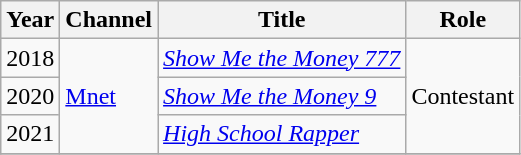<table class="wikitable" style="text-align:left;">
<tr>
<th scope="col" style="width:2em;">Year</th>
<th scope="col" style="width:2em;">Channel</th>
<th scope="col">Title</th>
<th>Role</th>
</tr>
<tr>
<td>2018</td>
<td rowspan="3"><a href='#'>Mnet</a></td>
<td><em><a href='#'>Show Me the Money 777</a></em></td>
<td rowspan="3">Contestant</td>
</tr>
<tr>
<td>2020</td>
<td><em><a href='#'>Show Me the Money 9</a></em></td>
</tr>
<tr>
<td>2021</td>
<td><em><a href='#'>High School Rapper</a></em></td>
</tr>
<tr>
</tr>
</table>
